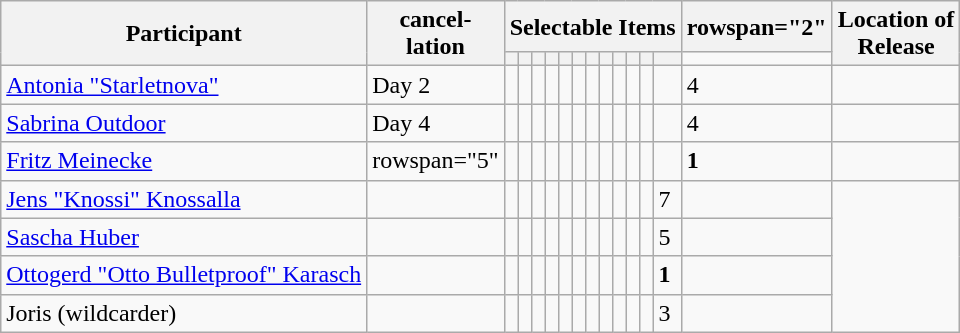<table class="wikitable" style="text-align:left; white-space:nowrap">
<tr>
<th rowspan="2">Participant</th>
<th rowspan="2">cancel-<br>lation</th>
<th colspan="12">Selectable Items</th>
<th>rowspan="2" </th>
<th rowspan="2">Location of<br>Release</th>
</tr>
<tr style="line-height:115%; font-size:90%">
<th></th>
<th></th>
<th></th>
<th></th>
<th></th>
<th></th>
<th></th>
<th></th>
<th></th>
<th></th>
<th></th>
<th></th>
</tr>
<tr>
<td><a href='#'>Antonia "Starletnova"</a></td>
<td>Day 2</td>
<td></td>
<td></td>
<td></td>
<td></td>
<td></td>
<td></td>
<td></td>
<td></td>
<td></td>
<td></td>
<td></td>
<td></td>
<td>4</td>
<td><small></small></td>
</tr>
<tr>
<td><a href='#'>Sabrina Outdoor</a></td>
<td>Day 4</td>
<td></td>
<td></td>
<td></td>
<td></td>
<td></td>
<td></td>
<td></td>
<td></td>
<td></td>
<td></td>
<td></td>
<td></td>
<td>4</td>
<td><small></small></td>
</tr>
<tr>
<td><a href='#'>Fritz Meinecke</a></td>
<td>rowspan="5" </td>
<td></td>
<td></td>
<td></td>
<td></td>
<td></td>
<td></td>
<td></td>
<td></td>
<td></td>
<td></td>
<td></td>
<td></td>
<td><strong>1</strong></td>
<td><small></small></td>
</tr>
<tr>
<td><a href='#'>Jens "Knossi" Knossalla</a></td>
<td></td>
<td></td>
<td></td>
<td></td>
<td></td>
<td></td>
<td></td>
<td></td>
<td></td>
<td></td>
<td></td>
<td></td>
<td>7</td>
<td><small></small></td>
</tr>
<tr>
<td><a href='#'>Sascha Huber</a></td>
<td></td>
<td></td>
<td></td>
<td></td>
<td></td>
<td></td>
<td></td>
<td></td>
<td></td>
<td></td>
<td></td>
<td></td>
<td>5</td>
<td><small></small></td>
</tr>
<tr>
<td><a href='#'>Ottogerd "Otto Bulletproof" Karasch</a></td>
<td></td>
<td></td>
<td></td>
<td></td>
<td></td>
<td></td>
<td></td>
<td></td>
<td></td>
<td></td>
<td></td>
<td></td>
<td><strong>1</strong></td>
<td><small></small></td>
</tr>
<tr>
<td>Joris (wildcarder)</td>
<td></td>
<td></td>
<td></td>
<td></td>
<td></td>
<td></td>
<td></td>
<td></td>
<td></td>
<td></td>
<td></td>
<td></td>
<td>3</td>
<td><small></small></td>
</tr>
</table>
